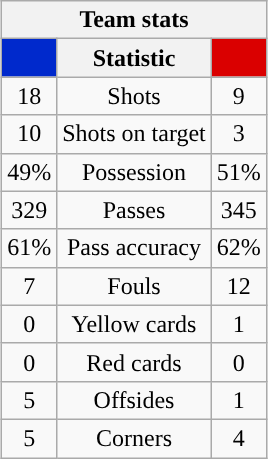<table class="wikitable" style="margin-left: auto; margin-right: auto; border: none; text-align:center;">
<tr>
<th colspan=3>Team stats</th>
</tr>
<tr>
<th style="background: #0029CC; color: #FFFFFF;"> <a href='#'></a></th>
<th>Statistic</th>
<th style="background: #da0000; color: #FFFFFF;"> <a href='#'></a></th>
</tr>
<tr>
<td>18</td>
<td>Shots</td>
<td>9</td>
</tr>
<tr>
<td>10</td>
<td>Shots on target</td>
<td>3</td>
</tr>
<tr>
<td>49%</td>
<td>Possession</td>
<td>51%</td>
</tr>
<tr>
<td>329</td>
<td>Passes</td>
<td>345</td>
</tr>
<tr>
<td>61%</td>
<td>Pass accuracy</td>
<td>62%</td>
</tr>
<tr>
<td>7</td>
<td>Fouls</td>
<td>12</td>
</tr>
<tr>
<td>0</td>
<td>Yellow cards</td>
<td>1</td>
</tr>
<tr>
<td>0</td>
<td>Red cards</td>
<td>0</td>
</tr>
<tr>
<td>5</td>
<td>Offsides</td>
<td>1</td>
</tr>
<tr>
<td>5</td>
<td>Corners</td>
<td>4</td>
</tr>
</table>
